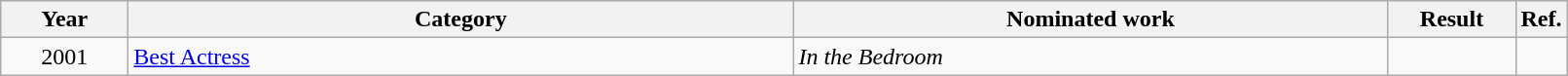<table class=wikitable>
<tr>
<th scope="col" style="width:5em;">Year</th>
<th scope="col" style="width:28em;">Category</th>
<th scope="col" style="width:25em;">Nominated work</th>
<th scope="col" style="width:5em;">Result</th>
<th>Ref.</th>
</tr>
<tr>
<td style="text-align:center;">2001</td>
<td><a href='#'>Best Actress</a></td>
<td><em>In the Bedroom</em></td>
<td></td>
<td></td>
</tr>
</table>
